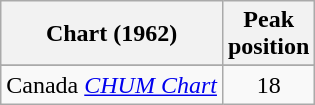<table class="wikitable sortable">
<tr>
<th align="left">Chart (1962)</th>
<th style="text-align:center;">Peak<br>position</th>
</tr>
<tr>
</tr>
<tr>
</tr>
<tr>
</tr>
<tr>
</tr>
<tr>
<td align="left">Canada <em><a href='#'>CHUM Chart</a></em></td>
<td align="center">18</td>
</tr>
</table>
